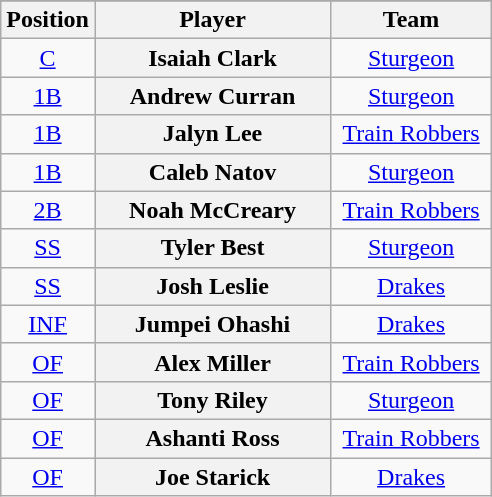<table class="wikitable sortable plainrowheaders" style="text-align:center;">
<tr>
</tr>
<tr>
<th scope="col">Position</th>
<th scope="col" style="width:150px;">Player</th>
<th scope="col" style="width:100px;">Team</th>
</tr>
<tr>
<td><a href='#'>C</a></td>
<th scope="row" style="text-align:center">Isaiah Clark</th>
<td><a href='#'>Sturgeon</a></td>
</tr>
<tr>
<td><a href='#'>1B</a></td>
<th scope="row" style="text-align:center">Andrew Curran</th>
<td><a href='#'>Sturgeon</a></td>
</tr>
<tr>
<td><a href='#'>1B</a></td>
<th scope="row" style="text-align:center">Jalyn Lee</th>
<td><a href='#'>Train Robbers</a></td>
</tr>
<tr>
<td><a href='#'>1B</a></td>
<th scope="row" style="text-align:center">Caleb Natov</th>
<td><a href='#'>Sturgeon</a></td>
</tr>
<tr>
<td><a href='#'>2B</a></td>
<th scope="row" style="text-align:center">Noah McCreary</th>
<td><a href='#'>Train Robbers</a></td>
</tr>
<tr>
<td><a href='#'>SS</a></td>
<th scope="row" style="text-align:center">Tyler Best</th>
<td><a href='#'>Sturgeon</a></td>
</tr>
<tr>
<td><a href='#'>SS</a></td>
<th scope="row" style="text-align:center">Josh Leslie</th>
<td><a href='#'>Drakes</a></td>
</tr>
<tr>
<td><a href='#'>INF</a></td>
<th scope="row" style="text-align:center">Jumpei Ohashi</th>
<td><a href='#'>Drakes</a></td>
</tr>
<tr>
<td><a href='#'>OF</a></td>
<th scope="row" style="text-align:center">Alex Miller</th>
<td><a href='#'>Train Robbers</a></td>
</tr>
<tr>
<td><a href='#'>OF</a></td>
<th scope="row" style="text-align:center">Tony Riley</th>
<td><a href='#'>Sturgeon</a></td>
</tr>
<tr>
<td><a href='#'>OF</a></td>
<th scope="row" style="text-align:center">Ashanti Ross</th>
<td><a href='#'>Train Robbers</a></td>
</tr>
<tr>
<td><a href='#'>OF</a></td>
<th scope="row" style="text-align:center">Joe Starick</th>
<td><a href='#'>Drakes</a></td>
</tr>
</table>
